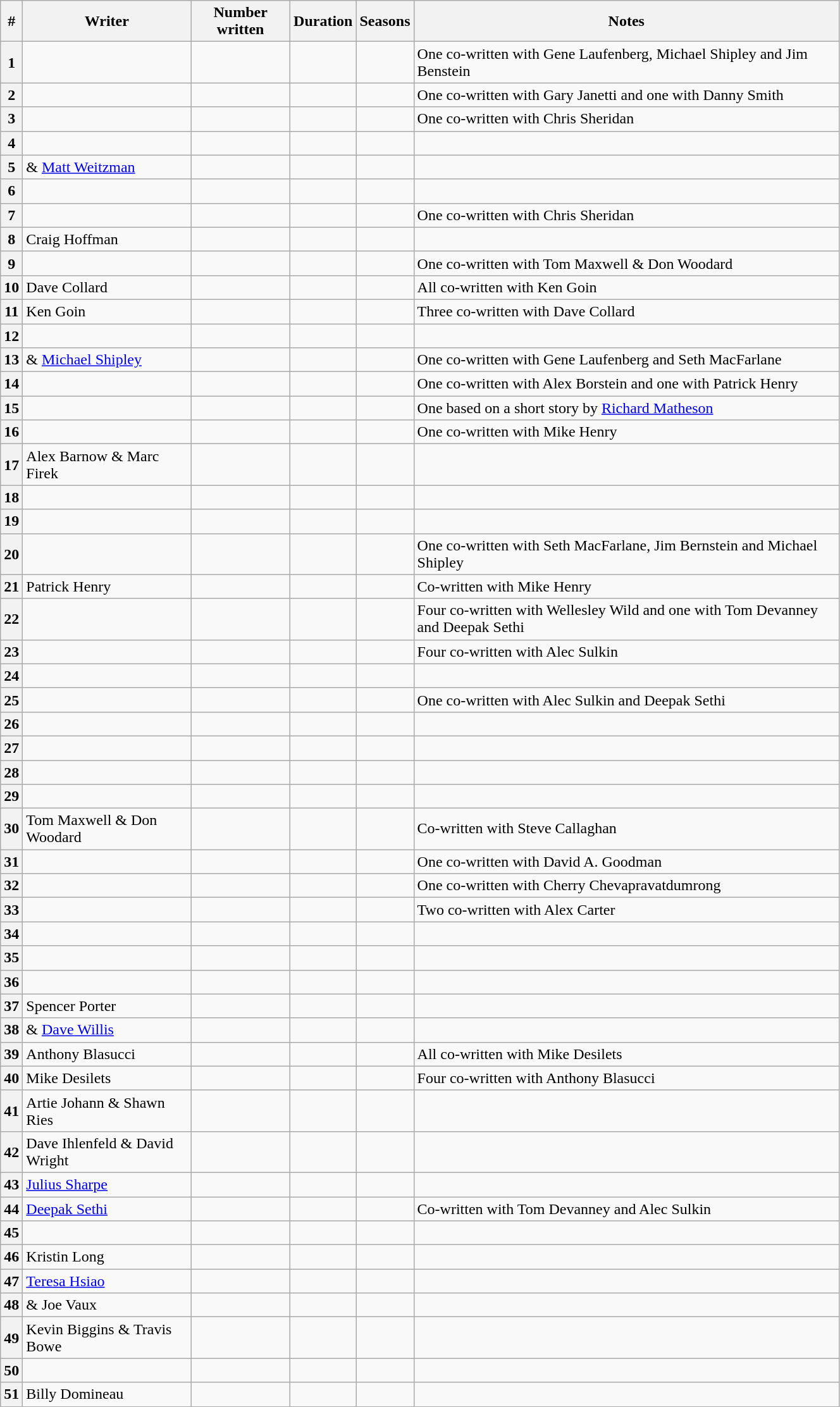<table class="wikitable sortable" width="70%">
<tr>
<th>#</th>
<th>Writer</th>
<th>Number written</th>
<th>Duration</th>
<th>Seasons</th>
<th>Notes</th>
</tr>
<tr>
<th>1</th>
<td></td>
<td></td>
<td></td>
<td></td>
<td>One co-written with Gene Laufenberg, Michael Shipley and Jim Benstein</td>
</tr>
<tr>
<th>2</th>
<td></td>
<td></td>
<td></td>
<td></td>
<td>One co-written with Gary Janetti and one with Danny Smith</td>
</tr>
<tr>
<th>3</th>
<td></td>
<td></td>
<td></td>
<td></td>
<td>One co-written with Chris Sheridan</td>
</tr>
<tr>
<th>4</th>
<td></td>
<td></td>
<td></td>
<td></td>
<td></td>
</tr>
<tr>
<th>5</th>
<td> & <a href='#'>Matt Weitzman</a></td>
<td></td>
<td></td>
<td></td>
<td></td>
</tr>
<tr>
<th>6</th>
<td></td>
<td></td>
<td></td>
<td></td>
<td></td>
</tr>
<tr>
<th>7</th>
<td></td>
<td></td>
<td></td>
<td></td>
<td>One co-written with Chris Sheridan</td>
</tr>
<tr>
<th>8</th>
<td>Craig Hoffman</td>
<td></td>
<td></td>
<td></td>
<td></td>
</tr>
<tr>
<th>9</th>
<td></td>
<td></td>
<td></td>
<td></td>
<td>One co-written with Tom Maxwell & Don Woodard</td>
</tr>
<tr>
<th>10</th>
<td>Dave Collard</td>
<td></td>
<td></td>
<td></td>
<td>All co-written with Ken Goin</td>
</tr>
<tr>
<th>11</th>
<td>Ken Goin</td>
<td></td>
<td></td>
<td></td>
<td>Three co-written with Dave Collard</td>
</tr>
<tr>
<th>12</th>
<td></td>
<td></td>
<td></td>
<td></td>
</tr>
<tr>
<th>13</th>
<td> & <a href='#'>Michael Shipley</a></td>
<td></td>
<td></td>
<td></td>
<td>One co-written with Gene Laufenberg and Seth MacFarlane</td>
</tr>
<tr>
<th>14</th>
<td></td>
<td></td>
<td></td>
<td></td>
<td>One co-written with Alex Borstein and one with Patrick Henry</td>
</tr>
<tr>
<th>15</th>
<td></td>
<td></td>
<td></td>
<td></td>
<td>One based on a short story by <a href='#'>Richard Matheson</a></td>
</tr>
<tr>
<th>16</th>
<td></td>
<td></td>
<td></td>
<td></td>
<td>One co-written with Mike Henry</td>
</tr>
<tr>
<th>17</th>
<td>Alex Barnow & Marc Firek</td>
<td></td>
<td></td>
<td></td>
<td></td>
</tr>
<tr>
<th>18</th>
<td></td>
<td></td>
<td></td>
<td></td>
<td></td>
</tr>
<tr>
<th>19</th>
<td></td>
<td></td>
<td></td>
<td></td>
<td></td>
</tr>
<tr>
<th>20</th>
<td></td>
<td></td>
<td></td>
<td></td>
<td>One co-written with Seth MacFarlane, Jim Bernstein and Michael Shipley</td>
</tr>
<tr>
<th>21</th>
<td>Patrick Henry</td>
<td></td>
<td></td>
<td></td>
<td>Co-written with Mike Henry</td>
</tr>
<tr>
<th>22</th>
<td></td>
<td></td>
<td></td>
<td></td>
<td>Four co-written with Wellesley Wild and one with Tom Devanney and Deepak Sethi</td>
</tr>
<tr>
<th>23</th>
<td></td>
<td></td>
<td></td>
<td></td>
<td>Four co-written with Alec Sulkin</td>
</tr>
<tr>
<th>24</th>
<td></td>
<td></td>
<td></td>
<td></td>
<td></td>
</tr>
<tr>
<th>25</th>
<td></td>
<td></td>
<td></td>
<td></td>
<td>One co-written with Alec Sulkin and Deepak Sethi</td>
</tr>
<tr>
<th>26</th>
<td></td>
<td></td>
<td></td>
<td></td>
<td></td>
</tr>
<tr>
<th>27</th>
<td></td>
<td></td>
<td></td>
<td></td>
<td></td>
</tr>
<tr>
<th>28</th>
<td></td>
<td></td>
<td></td>
<td></td>
<td></td>
</tr>
<tr>
<th>29</th>
<td></td>
<td></td>
<td></td>
<td></td>
<td></td>
</tr>
<tr>
<th>30</th>
<td>Tom Maxwell & Don Woodard</td>
<td></td>
<td></td>
<td></td>
<td>Co-written with Steve Callaghan</td>
</tr>
<tr>
<th>31</th>
<td></td>
<td></td>
<td></td>
<td></td>
<td>One co-written with David A. Goodman</td>
</tr>
<tr>
<th>32</th>
<td></td>
<td></td>
<td></td>
<td></td>
<td>One co-written with Cherry Chevapravatdumrong</td>
</tr>
<tr>
<th>33</th>
<td></td>
<td></td>
<td></td>
<td></td>
<td>Two co-written with Alex Carter</td>
</tr>
<tr>
<th>34</th>
<td></td>
<td></td>
<td></td>
<td></td>
<td></td>
</tr>
<tr>
<th>35</th>
<td></td>
<td></td>
<td></td>
<td></td>
<td></td>
</tr>
<tr>
<th>36</th>
<td></td>
<td></td>
<td></td>
<td></td>
<td></td>
</tr>
<tr>
<th>37</th>
<td>Spencer Porter</td>
<td></td>
<td></td>
<td></td>
<td></td>
</tr>
<tr>
<th>38</th>
<td> & <a href='#'>Dave Willis</a></td>
<td></td>
<td></td>
<td></td>
<td></td>
</tr>
<tr>
<th>39</th>
<td>Anthony Blasucci</td>
<td></td>
<td></td>
<td></td>
<td>All co-written with Mike Desilets</td>
</tr>
<tr>
<th>40</th>
<td>Mike Desilets</td>
<td></td>
<td></td>
<td></td>
<td>Four co-written with Anthony Blasucci</td>
</tr>
<tr>
<th>41</th>
<td>Artie Johann & Shawn Ries</td>
<td></td>
<td></td>
<td></td>
<td></td>
</tr>
<tr>
<th>42</th>
<td>Dave Ihlenfeld & David Wright</td>
<td></td>
<td></td>
<td></td>
<td></td>
</tr>
<tr>
<th>43</th>
<td><a href='#'>Julius Sharpe</a></td>
<td></td>
<td></td>
<td></td>
<td></td>
</tr>
<tr>
<th>44</th>
<td><a href='#'>Deepak Sethi</a></td>
<td></td>
<td></td>
<td></td>
<td>Co-written with Tom Devanney and Alec Sulkin</td>
</tr>
<tr>
<th>45</th>
<td></td>
<td></td>
<td></td>
<td></td>
<td></td>
</tr>
<tr>
<th>46</th>
<td>Kristin Long</td>
<td></td>
<td></td>
<td></td>
<td></td>
</tr>
<tr>
<th>47</th>
<td><a href='#'>Teresa Hsiao</a></td>
<td></td>
<td></td>
<td></td>
<td></td>
</tr>
<tr>
<th>48</th>
<td> & Joe Vaux</td>
<td></td>
<td></td>
<td></td>
<td></td>
</tr>
<tr>
<th>49</th>
<td>Kevin Biggins & Travis Bowe</td>
<td></td>
<td></td>
<td></td>
<td></td>
</tr>
<tr>
<th>50</th>
<td></td>
<td></td>
<td></td>
<td></td>
<td></td>
</tr>
<tr>
<th>51</th>
<td>Billy Domineau</td>
<td></td>
<td></td>
<td></td>
<td></td>
</tr>
</table>
